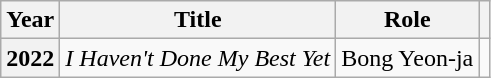<table class="wikitable  plainrowheaders">
<tr>
<th scope="col">Year</th>
<th scope="col">Title</th>
<th scope="col">Role</th>
<th scope="col" class="unsortable"></th>
</tr>
<tr>
<th scope="row">2022</th>
<td><em>I Haven't Done My Best Yet</em></td>
<td>Bong Yeon-ja</td>
<td></td>
</tr>
</table>
